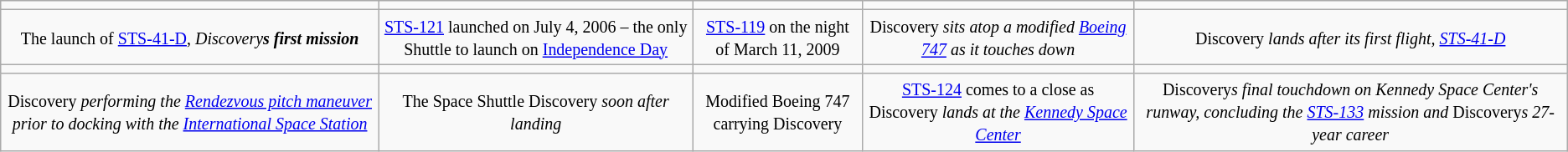<table class="wikitable" style="text-align:center">
<tr>
<td></td>
<td></td>
<td></td>
<td></td>
<td></td>
</tr>
<tr>
<td><small>The launch of <a href='#'>STS-41-D</a>, <em>Discovery<strong>s first mission</small></td>
<td><small><a href='#'>STS-121</a> launched on July 4, 2006 – the only Shuttle to launch on <a href='#'>Independence Day</a></small></td>
<td><small><a href='#'>STS-119</a> on the night of March 11, 2009</small></td>
<td><small></em>Discovery<em> sits atop a modified <a href='#'>Boeing 747</a> as it touches down</small></td>
<td><small></em>Discovery<em> lands after its first flight, <a href='#'>STS-41-D</a></small></td>
</tr>
<tr>
<td></td>
<td></td>
<td></td>
<td></td>
<td></td>
</tr>
<tr>
<td><small></em>Discovery<em> performing the <a href='#'>Rendezvous pitch maneuver</a> prior to docking with the <a href='#'>International Space Station</a></small></td>
<td><small>The Space Shuttle </em>Discovery<em> soon after landing</small></td>
<td><small>Modified Boeing 747 carrying </em>Discovery<em></small></td>
<td><small><a href='#'>STS-124</a> comes to a close as </em>Discovery<em> lands at the <a href='#'>Kennedy Space Center</a></small></td>
<td><small></em>Discovery<em>s final touchdown on Kennedy Space Center's runway, concluding the <a href='#'>STS-133</a> mission and </em>Discovery<em>s 27-year career</small></td>
</tr>
</table>
